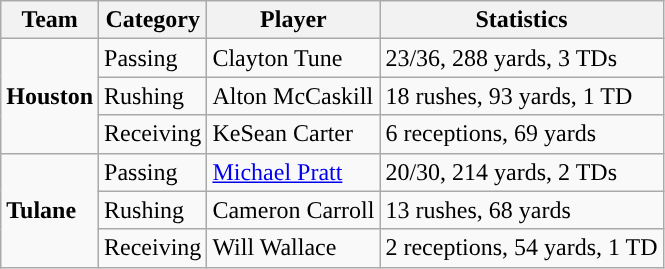<table class="wikitable" style="float: left;">
<tr>
<th>Team</th>
<th>Category</th>
<th>Player</th>
<th>Statistics</th>
</tr>
<tr>
<td rowspan=3><strong>Houston</strong></td>
<td>Passing</td>
<td>Clayton Tune</td>
<td>23/36, 288 yards, 3 TDs</td>
</tr>
<tr>
<td>Rushing</td>
<td>Alton McCaskill</td>
<td>18 rushes, 93 yards, 1 TD</td>
</tr>
<tr>
<td>Receiving</td>
<td>KeSean Carter</td>
<td>6 receptions, 69 yards</td>
</tr>
<tr>
<td rowspan=3><strong>Tulane</strong></td>
<td>Passing</td>
<td><a href='#'>Michael Pratt</a></td>
<td>20/30, 214 yards, 2 TDs</td>
</tr>
<tr>
<td>Rushing</td>
<td>Cameron Carroll</td>
<td>13 rushes, 68 yards</td>
</tr>
<tr>
<td>Receiving</td>
<td>Will Wallace</td>
<td>2 receptions, 54 yards, 1 TD</td>
</tr>
</table>
